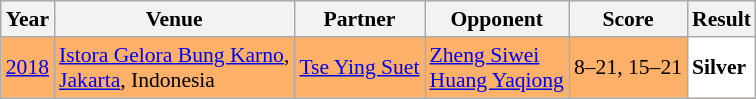<table class="sortable wikitable" style="font-size: 90%;">
<tr>
<th>Year</th>
<th>Venue</th>
<th>Partner</th>
<th>Opponent</th>
<th>Score</th>
<th>Result</th>
</tr>
<tr style="background:#FFB069">
<td align="center"><a href='#'>2018</a></td>
<td align="left"><a href='#'>Istora Gelora Bung Karno</a>,<br><a href='#'>Jakarta</a>, Indonesia</td>
<td align="left"> <a href='#'>Tse Ying Suet</a></td>
<td align="left"> <a href='#'>Zheng Siwei</a><br> <a href='#'>Huang Yaqiong</a></td>
<td align="left">8–21, 15–21</td>
<td style="text-align:left; background:white"> <strong>Silver</strong></td>
</tr>
</table>
